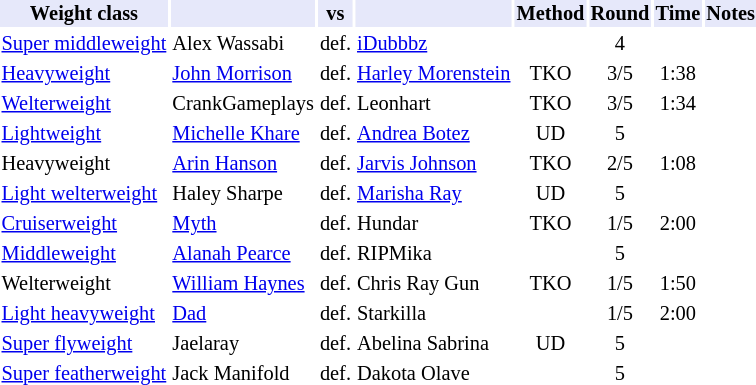<table class="toccolours" style="font-size: 85%;">
<tr>
<th style="background:#e6e8fa; color:#000; text-align:center;">Weight class</th>
<th style="background:#e6e8fa; color:#000; text-align:center;"></th>
<th style="background:#e6e8fa; color:#000; text-align:center;">vs</th>
<th style="background:#e6e8fa; color:#000; text-align:center;"></th>
<th style="background:#e6e8fa; color:#000; text-align:center;">Method</th>
<th style="background:#e6e8fa; color:#000; text-align:center;">Round</th>
<th style="background:#e6e8fa; color:#000; text-align:center;">Time</th>
<th style="background:#e6e8fa; color:#000; text-align:center;">Notes</th>
</tr>
<tr>
<td><a href='#'>Super middleweight</a></td>
<td>Alex Wassabi</td>
<td>def.</td>
<td><a href='#'>iDubbbz</a></td>
<td align="center"></td>
<td align="center">4</td>
<td></td>
<td></td>
</tr>
<tr>
<td><a href='#'>Heavyweight</a></td>
<td><a href='#'>John Morrison</a></td>
<td>def.</td>
<td><a href='#'>Harley Morenstein</a></td>
<td align="center">TKO</td>
<td align="center">3/5</td>
<td align="center">1:38</td>
<td></td>
</tr>
<tr>
<td><a href='#'>Welterweight</a></td>
<td>CrankGameplays</td>
<td>def.</td>
<td>Leonhart</td>
<td align="center">TKO</td>
<td align="center">3/5</td>
<td align="center">1:34</td>
<td></td>
</tr>
<tr>
<td><a href='#'>Lightweight</a></td>
<td><a href='#'>Michelle Khare</a></td>
<td>def.</td>
<td><a href='#'>Andrea Botez</a></td>
<td align="center">UD</td>
<td align="center">5</td>
<td></td>
<td></td>
</tr>
<tr>
<td>Heavyweight</td>
<td><a href='#'>Arin Hanson</a></td>
<td>def.</td>
<td><a href='#'>Jarvis Johnson</a></td>
<td align="center">TKO</td>
<td align="center">2/5</td>
<td align="center">1:08</td>
<td></td>
</tr>
<tr>
<td><a href='#'>Light welterweight</a></td>
<td>Haley Sharpe</td>
<td>def.</td>
<td><a href='#'>Marisha Ray</a></td>
<td align="center">UD</td>
<td align="center">5</td>
<td></td>
</tr>
<tr>
<td><a href='#'>Cruiserweight</a></td>
<td><a href='#'>Myth</a></td>
<td>def.</td>
<td>Hundar</td>
<td align="center">TKO</td>
<td align="center">1/5</td>
<td align="center">2:00</td>
</tr>
<tr>
<td><a href='#'>Middleweight</a></td>
<td><a href='#'>Alanah Pearce</a></td>
<td>def.</td>
<td>RIPMika</td>
<td align="center"></td>
<td align="center">5</td>
</tr>
<tr>
<td>Welterweight</td>
<td><a href='#'>William Haynes</a></td>
<td>def.</td>
<td>Chris Ray Gun</td>
<td align="center">TKO</td>
<td align="center">1/5</td>
<td align="center">1:50</td>
</tr>
<tr>
<td><a href='#'>Light heavyweight</a></td>
<td><a href='#'>Dad</a></td>
<td>def.</td>
<td>Starkilla</td>
<td align="center"></td>
<td align="center">1/5</td>
<td align="center">2:00</td>
</tr>
<tr>
<td><a href='#'>Super flyweight</a></td>
<td>Jaelaray</td>
<td>def.</td>
<td>Abelina Sabrina</td>
<td align="center">UD</td>
<td align="center">5</td>
<td></td>
</tr>
<tr>
<td><a href='#'>Super featherweight</a></td>
<td>Jack Manifold</td>
<td>def.</td>
<td>Dakota Olave</td>
<td align="center"></td>
<td align="center">5</td>
<td></td>
</tr>
<tr>
</tr>
</table>
